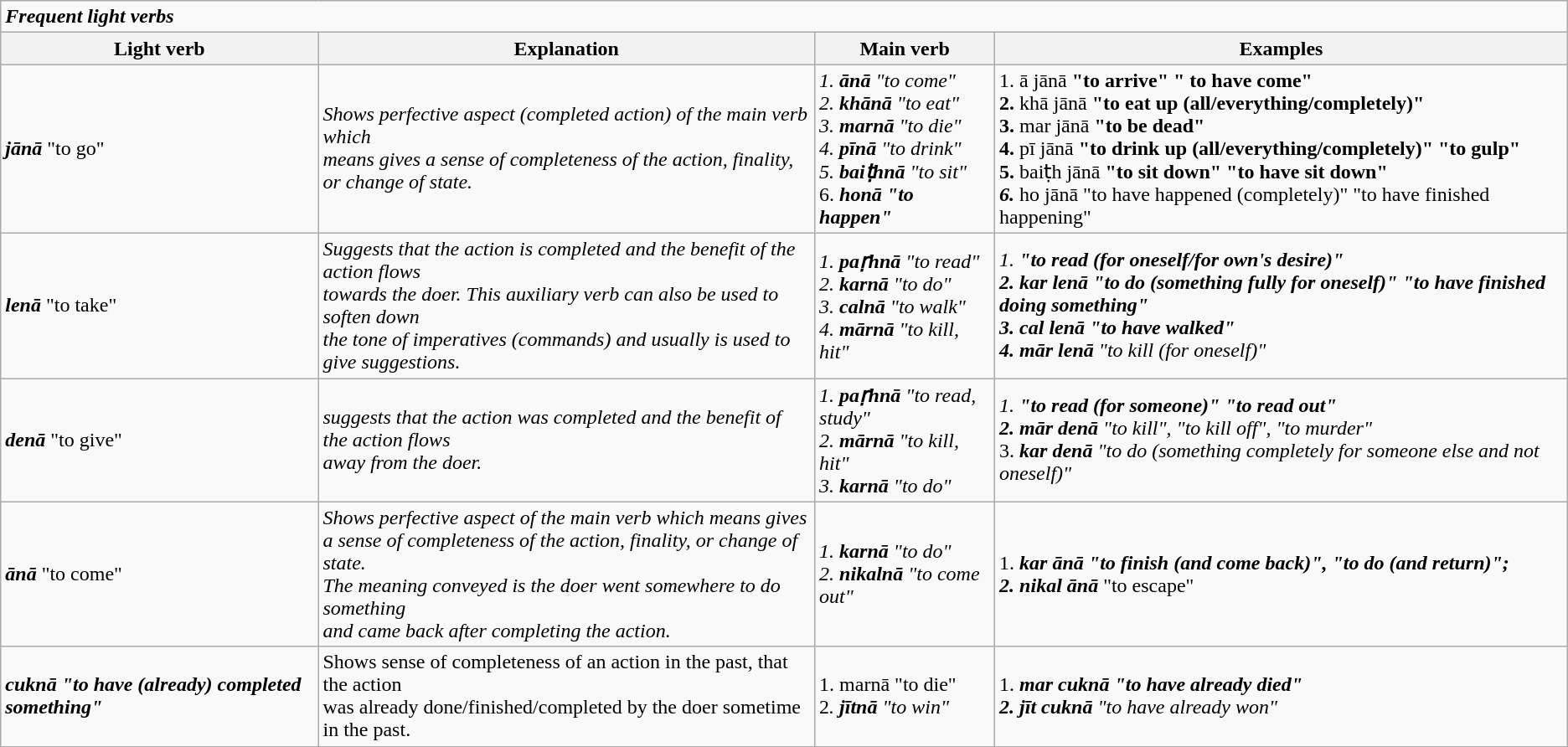<table class="wikitable">
<tr>
<td colspan="4"><strong><em>Frequent light verbs</em></strong></td>
</tr>
<tr>
<th>Light verb</th>
<th>Explanation</th>
<th>Main verb</th>
<th>Examples</th>
</tr>
<tr>
<td><strong><em>jānā</em></strong> "to go"</td>
<td><em>Shows perfective aspect (completed action) of the main verb which</em><br><em>means gives a sense of completeness of the action, finality,</em><br><em>or change of state.</em></td>
<td><em>1. <strong>ānā</strong> "to come"</em><br><em>2. <strong>khānā</strong> "to eat"</em><br><em>3. <strong>marnā</strong> "to die"</em><br><em>4. <strong>pīnā</strong> "to drink"</em><br><em>5. <strong>baiṭhnā</strong> "to sit"</em><br>6. <strong><em>honā<strong> "to happen"<em></td>
<td></em>1. </strong>ā jānā<strong> "to arrive" " to have come"<em><br></em>2. </strong>khā jānā<strong> "to eat up (all/everything/completely)"<em><br></em>3. </strong>mar jānā<strong> "to be dead"<em><br></em>4. </strong>pī jānā<strong> "to drink up (all/everything/completely)" "to gulp"<em><br></em>5. </strong>baiṭh jānā<strong> "to sit down" "to have sit down"<em><br>6. </em></strong>ho jānā</strong> "to have happened (completely)" "to have finished happening"</em></td>
</tr>
<tr>
<td><strong><em>lenā</em></strong> "to take"</td>
<td><em>Suggests that the action is completed and the benefit of the action flows</em><br><em>towards the doer. This auxiliary verb can also be used to soften down</em><br><em>the tone of imperatives (commands) and usually is used to give suggestions.</em></td>
<td><em>1. <strong>paṛhnā</strong> "to read"</em><br><em>2. <strong>karnā</strong> "to do"</em><br><em>3. <strong>calnā</strong> "to walk"</em><br><em>4. <strong>mārnā</strong> "to kill, hit"</em></td>
<td><em>1. <strong><strong><em> "to read (for oneself/for own's desire)"<br>2. </em></strong>kar lenā<strong><em> "to do (something fully for oneself)" "to have finished doing something"<br>3. </em></strong>cal lenā<strong><em> </em>"to have walked"<em><br>4. </em></strong>mār lenā</strong> "to kill (for oneself)"</em></td>
</tr>
<tr>
<td><strong><em>denā</em></strong> "to give"</td>
<td><em>suggests that the action was completed and the benefit of the action flows</em><br><em>away from the doer.</em></td>
<td><em>1. <strong>paṛhnā</strong> "to read, study"</em><br><em>2. <strong>mārnā</strong> "to kill, hit"</em><br><em>3. <strong>karnā</strong> "to do"</em></td>
<td><em>1. <strong><strong><em> "to read (for someone)" "to read out"<br>2. </em></strong>mār denā</strong> "to kill", "to kill off", "to murder"</em><br>3. <strong><em>kar denā</em></strong> <em>"to do (something completely for someone else and not oneself)"</em></td>
</tr>
<tr>
<td><strong><em>ānā</em></strong> "to come"</td>
<td><em>Shows perfective aspect of the main verb which means gives</em><br><em>a sense of completeness of the action, finality, or change of state.</em><br><em>The meaning conveyed is the doer went somewhere to do something</em><br><em>and came back after completing the action.</em></td>
<td><em>1. <strong>karnā</strong> "to do"</em><br><em>2. <strong>nikalnā</strong> "to come out"</em></td>
<td>1. <strong><em>kar</em></strong> <strong><em>ānā<strong> "to finish (and come back)", "to do (and return)";<em><br></em>2. </strong>nikal ānā</em></strong> "to escape"</td>
</tr>
<tr>
<td><strong><em>cuknā<strong> "to have (already) completed something"<em></td>
<td></em>Shows sense of completeness of an action in the past, that the action<em><br></em>was already done/finished/completed by the doer sometime in the past.<em></td>
<td>1. </em></strong>marnā</strong> "to die"</em><br>2<em>. <strong>jītnā</strong> "to win"</em></td>
<td>1. <strong><em>mar cuknā<strong> "to have already died"<em><br>2. </em></strong>jīt cuknā</strong> "to have already won"</em></td>
</tr>
</table>
